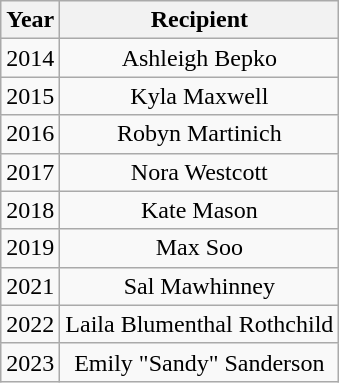<table class="wikitable" style="text-align:center">
<tr>
<th>Year</th>
<th>Recipient</th>
</tr>
<tr>
<td>2014</td>
<td>Ashleigh Bepko</td>
</tr>
<tr>
<td>2015</td>
<td>Kyla Maxwell</td>
</tr>
<tr>
<td>2016</td>
<td>Robyn Martinich</td>
</tr>
<tr>
<td>2017</td>
<td>Nora Westcott</td>
</tr>
<tr>
<td>2018</td>
<td>Kate Mason</td>
</tr>
<tr>
<td>2019</td>
<td>Max Soo</td>
</tr>
<tr>
<td>2021</td>
<td>Sal Mawhinney</td>
</tr>
<tr>
<td>2022</td>
<td>Laila Blumenthal Rothchild</td>
</tr>
<tr>
<td>2023</td>
<td>Emily "Sandy" Sanderson</td>
</tr>
</table>
